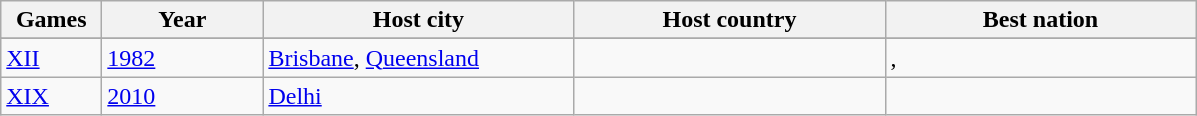<table class=wikitable>
<tr>
<th width=60>Games</th>
<th width=100>Year</th>
<th width=200>Host city</th>
<th width=200>Host country</th>
<th width=200>Best nation</th>
</tr>
<tr>
</tr>
<tr>
<td><a href='#'>XII</a></td>
<td><a href='#'>1982</a></td>
<td><a href='#'>Brisbane</a>, <a href='#'>Queensland</a></td>
<td></td>
<td>,<br></td>
</tr>
<tr>
<td><a href='#'>XIX</a></td>
<td><a href='#'>2010</a></td>
<td><a href='#'>Delhi</a></td>
<td></td>
<td></td>
</tr>
</table>
